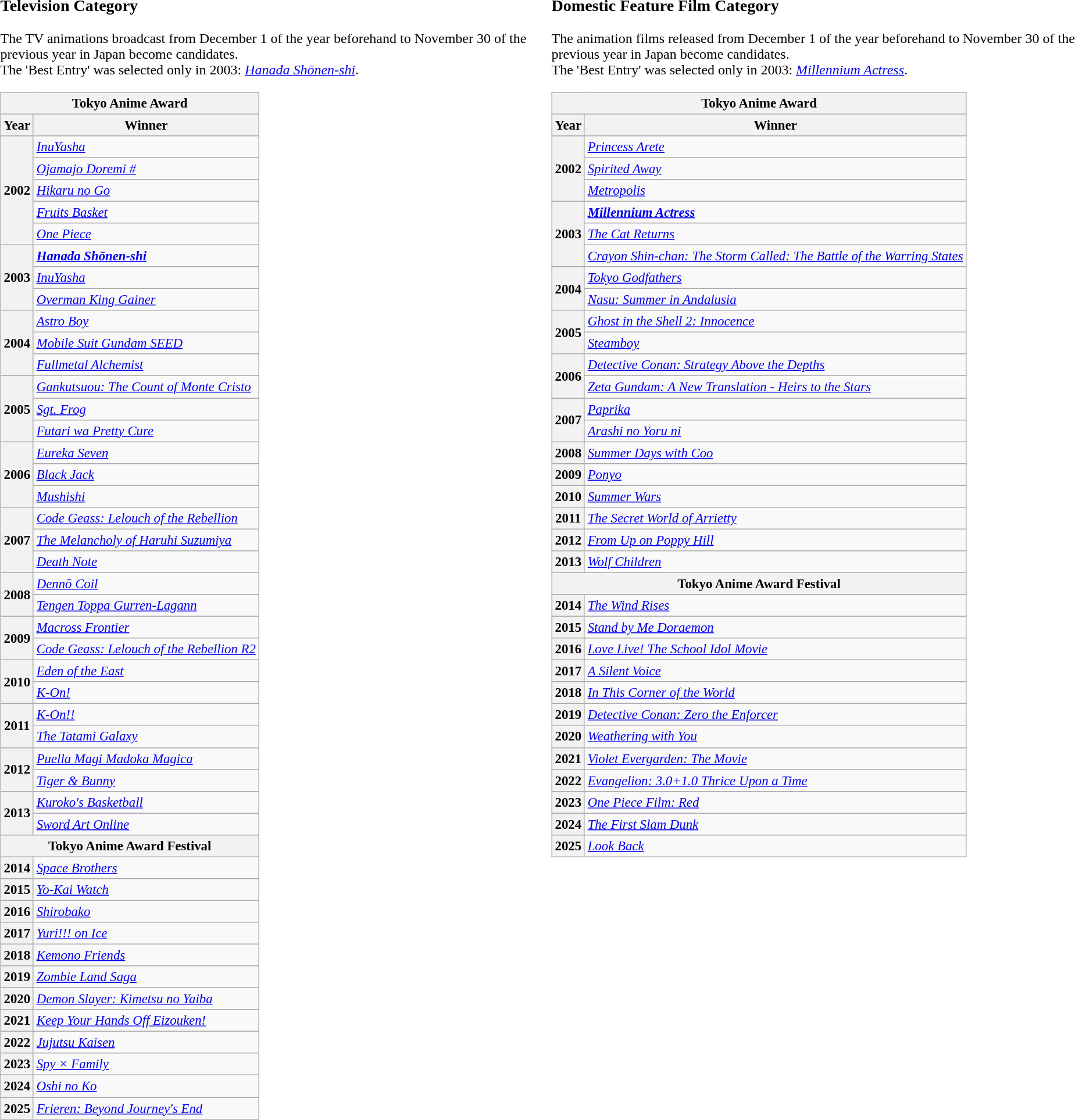<table border="0" cellpadding="5" cellspacing="0" width="100%">
<tr>
<th width=50% valign="top" align="left" style="font-weight:normal"><br><h3>Television Category</h3>The TV animations broadcast from December 1 of the year beforehand to November 30 of the previous year in Japan become candidates.<br>The 'Best Entry' was selected only in 2003: <em><a href='#'>Hanada Shōnen-shi</a></em>.<table class="wikitable" style="font-size: 95%;">
<tr>
<th colspan="2">Tokyo Anime Award</th>
</tr>
<tr>
<th>Year</th>
<th>Winner</th>
</tr>
<tr>
<th rowspan="5">2002</th>
<td><em><a href='#'>InuYasha</a></em></td>
</tr>
<tr>
<td><em><a href='#'>Ojamajo Doremi #</a></em></td>
</tr>
<tr>
<td><em><a href='#'>Hikaru no Go</a></em></td>
</tr>
<tr>
<td><em><a href='#'>Fruits Basket</a></em></td>
</tr>
<tr>
<td><em><a href='#'>One Piece</a></em></td>
</tr>
<tr>
<th rowspan="3">2003</th>
<td><strong><em><a href='#'>Hanada Shōnen-shi</a></em></strong></td>
</tr>
<tr>
<td><em><a href='#'>InuYasha</a></em></td>
</tr>
<tr>
<td><em><a href='#'>Overman King Gainer</a></em></td>
</tr>
<tr>
<th rowspan="3">2004</th>
<td><em><a href='#'>Astro Boy</a></em></td>
</tr>
<tr>
<td><em><a href='#'>Mobile Suit Gundam SEED</a></em></td>
</tr>
<tr>
<td><em><a href='#'>Fullmetal Alchemist</a></em></td>
</tr>
<tr>
<th rowspan="3">2005</th>
<td><em><a href='#'>Gankutsuou: The Count of Monte Cristo</a></em></td>
</tr>
<tr>
<td><em><a href='#'>Sgt. Frog</a></em></td>
</tr>
<tr>
<td><em><a href='#'>Futari wa Pretty Cure</a></em></td>
</tr>
<tr>
<th rowspan="3">2006</th>
<td><em><a href='#'>Eureka Seven</a></em></td>
</tr>
<tr>
<td><em><a href='#'>Black Jack</a></em></td>
</tr>
<tr>
<td><em><a href='#'>Mushishi</a></em></td>
</tr>
<tr>
<th rowspan="3">2007</th>
<td><em><a href='#'>Code Geass: Lelouch of the Rebellion</a></em></td>
</tr>
<tr>
<td><em><a href='#'>The Melancholy of Haruhi Suzumiya</a></em></td>
</tr>
<tr>
<td><em><a href='#'>Death Note</a></em></td>
</tr>
<tr>
<th rowspan="2">2008</th>
<td><em><a href='#'>Dennō Coil</a></em></td>
</tr>
<tr>
<td><em><a href='#'>Tengen Toppa Gurren-Lagann</a></em></td>
</tr>
<tr>
<th rowspan="2">2009</th>
<td><em><a href='#'>Macross Frontier</a></em></td>
</tr>
<tr>
<td><em><a href='#'>Code Geass: Lelouch of the Rebellion R2</a></em></td>
</tr>
<tr>
<th rowspan="2">2010</th>
<td><em><a href='#'>Eden of the East</a></em></td>
</tr>
<tr>
<td><em><a href='#'>K-On!</a></em></td>
</tr>
<tr>
<th rowspan="2">2011</th>
<td><em><a href='#'>K-On!!</a></em></td>
</tr>
<tr>
<td><em><a href='#'>The Tatami Galaxy</a></em></td>
</tr>
<tr>
<th rowspan="2">2012</th>
<td><em><a href='#'>Puella Magi Madoka Magica</a></em></td>
</tr>
<tr>
<td><em><a href='#'>Tiger & Bunny</a></em></td>
</tr>
<tr>
<th rowspan="2">2013</th>
<td><em><a href='#'>Kuroko's Basketball</a></em></td>
</tr>
<tr>
<td><em><a href='#'>Sword Art Online</a></em></td>
</tr>
<tr>
<th colspan="2">Tokyo Anime Award Festival</th>
</tr>
<tr>
<th>2014</th>
<td><em><a href='#'>Space Brothers</a></em></td>
</tr>
<tr>
<th>2015</th>
<td><em><a href='#'>Yo-Kai Watch</a></em></td>
</tr>
<tr>
<th>2016</th>
<td><em><a href='#'>Shirobako</a></em></td>
</tr>
<tr>
<th>2017</th>
<td><em><a href='#'>Yuri!!! on Ice</a></em></td>
</tr>
<tr>
<th>2018</th>
<td><em><a href='#'>Kemono Friends</a></em></td>
</tr>
<tr>
<th>2019</th>
<td><em><a href='#'>Zombie Land Saga</a></em></td>
</tr>
<tr>
<th>2020</th>
<td><em><a href='#'>Demon Slayer: Kimetsu no Yaiba</a></em></td>
</tr>
<tr>
<th>2021</th>
<td><em><a href='#'>Keep Your Hands Off Eizouken!</a></em></td>
</tr>
<tr>
<th>2022</th>
<td><em><a href='#'>Jujutsu Kaisen</a></em></td>
</tr>
<tr>
<th>2023</th>
<td><em><a href='#'>Spy × Family</a></em></td>
</tr>
<tr>
<th>2024</th>
<td><em><a href='#'>Oshi no Ko</a></em></td>
</tr>
<tr>
<th>2025</th>
<td><em><a href='#'>Frieren: Beyond Journey's End</a></em></td>
</tr>
</table>
</th>
<th width=50% valign="top" align="left" style="font-weight:normal"><br><h3>Domestic Feature Film Category</h3>The animation films released from December 1 of the year beforehand to November 30 of the previous year in Japan become candidates.<br>The 'Best Entry' was selected only in 2003: <em><a href='#'>Millennium Actress</a></em>.<table class="wikitable" style="font-size: 95%;">
<tr>
<th colspan="2">Tokyo Anime Award</th>
</tr>
<tr>
<th>Year</th>
<th>Winner</th>
</tr>
<tr>
<th rowspan="3">2002</th>
<td><em><a href='#'>Princess Arete</a></em></td>
</tr>
<tr>
<td><em><a href='#'>Spirited Away</a></em></td>
</tr>
<tr>
<td><em><a href='#'>Metropolis</a></em></td>
</tr>
<tr>
<th rowspan="3">2003</th>
<td><strong><em><a href='#'>Millennium Actress</a></em></strong></td>
</tr>
<tr>
<td><em><a href='#'>The Cat Returns</a></em></td>
</tr>
<tr>
<td><em><a href='#'>Crayon Shin-chan: The Storm Called: The Battle of the Warring States</a></em></td>
</tr>
<tr>
<th rowspan="2">2004</th>
<td><em><a href='#'>Tokyo Godfathers</a></em></td>
</tr>
<tr>
<td><em><a href='#'>Nasu: Summer in Andalusia</a></em></td>
</tr>
<tr>
<th rowspan="2">2005</th>
<td><em><a href='#'>Ghost in the Shell 2: Innocence</a></em></td>
</tr>
<tr>
<td><em><a href='#'>Steamboy</a></em></td>
</tr>
<tr>
<th rowspan="2">2006</th>
<td><em><a href='#'>Detective Conan: Strategy Above the Depths</a></em></td>
</tr>
<tr>
<td><em><a href='#'>Zeta Gundam: A New Translation - Heirs to the Stars</a></em></td>
</tr>
<tr>
<th rowspan="2">2007</th>
<td><em><a href='#'>Paprika</a></em></td>
</tr>
<tr>
<td><em><a href='#'>Arashi no Yoru ni</a></em></td>
</tr>
<tr>
<th>2008</th>
<td><em><a href='#'>Summer Days with Coo</a></em></td>
</tr>
<tr>
<th>2009</th>
<td><em><a href='#'>Ponyo</a></em></td>
</tr>
<tr>
<th>2010</th>
<td><em><a href='#'>Summer Wars</a></em></td>
</tr>
<tr>
<th>2011</th>
<td><em><a href='#'>The Secret World of Arrietty</a></em></td>
</tr>
<tr>
<th>2012</th>
<td><em><a href='#'>From Up on Poppy Hill</a></em></td>
</tr>
<tr>
<th>2013</th>
<td><em><a href='#'>Wolf Children</a></em></td>
</tr>
<tr>
<th colspan="2">Tokyo Anime Award Festival</th>
</tr>
<tr>
<th>2014</th>
<td><em><a href='#'>The Wind Rises</a></em></td>
</tr>
<tr>
<th>2015</th>
<td><em><a href='#'>Stand by Me Doraemon</a></em></td>
</tr>
<tr>
<th>2016</th>
<td><em><a href='#'>Love Live! The School Idol Movie</a></em></td>
</tr>
<tr>
<th>2017</th>
<td><em><a href='#'>A Silent Voice</a></em></td>
</tr>
<tr>
<th>2018</th>
<td><em><a href='#'>In This Corner of the World</a></em></td>
</tr>
<tr>
<th>2019</th>
<td><em><a href='#'>Detective Conan: Zero the Enforcer</a></em></td>
</tr>
<tr>
<th>2020</th>
<td><em><a href='#'>Weathering with You</a></em></td>
</tr>
<tr>
<th>2021</th>
<td><em><a href='#'>Violet Evergarden: The Movie</a></em></td>
</tr>
<tr>
<th>2022</th>
<td><em><a href='#'>Evangelion: 3.0+1.0 Thrice Upon a Time</a></em></td>
</tr>
<tr>
<th>2023</th>
<td><em><a href='#'>One Piece Film: Red</a></em></td>
</tr>
<tr>
<th>2024</th>
<td><em><a href='#'>The First Slam Dunk</a></em></td>
</tr>
<tr>
<th>2025</th>
<td><em><a href='#'>Look Back</a></em></td>
</tr>
</table>
</th>
</tr>
</table>
